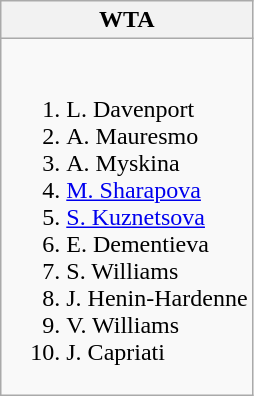<table class="wikitable">
<tr>
<th>WTA</th>
</tr>
<tr style="vertical-align: top;">
<td style="white-space: nowrap;"><br><ol><li> L. Davenport</li><li> A. Mauresmo</li><li> A. Myskina</li><li> <a href='#'>M. Sharapova</a></li><li> <a href='#'>S. Kuznetsova</a></li><li> E. Dementieva</li><li> S. Williams</li><li> J. Henin-Hardenne</li><li> V. Williams</li><li> J. Capriati</li></ol></td>
</tr>
</table>
